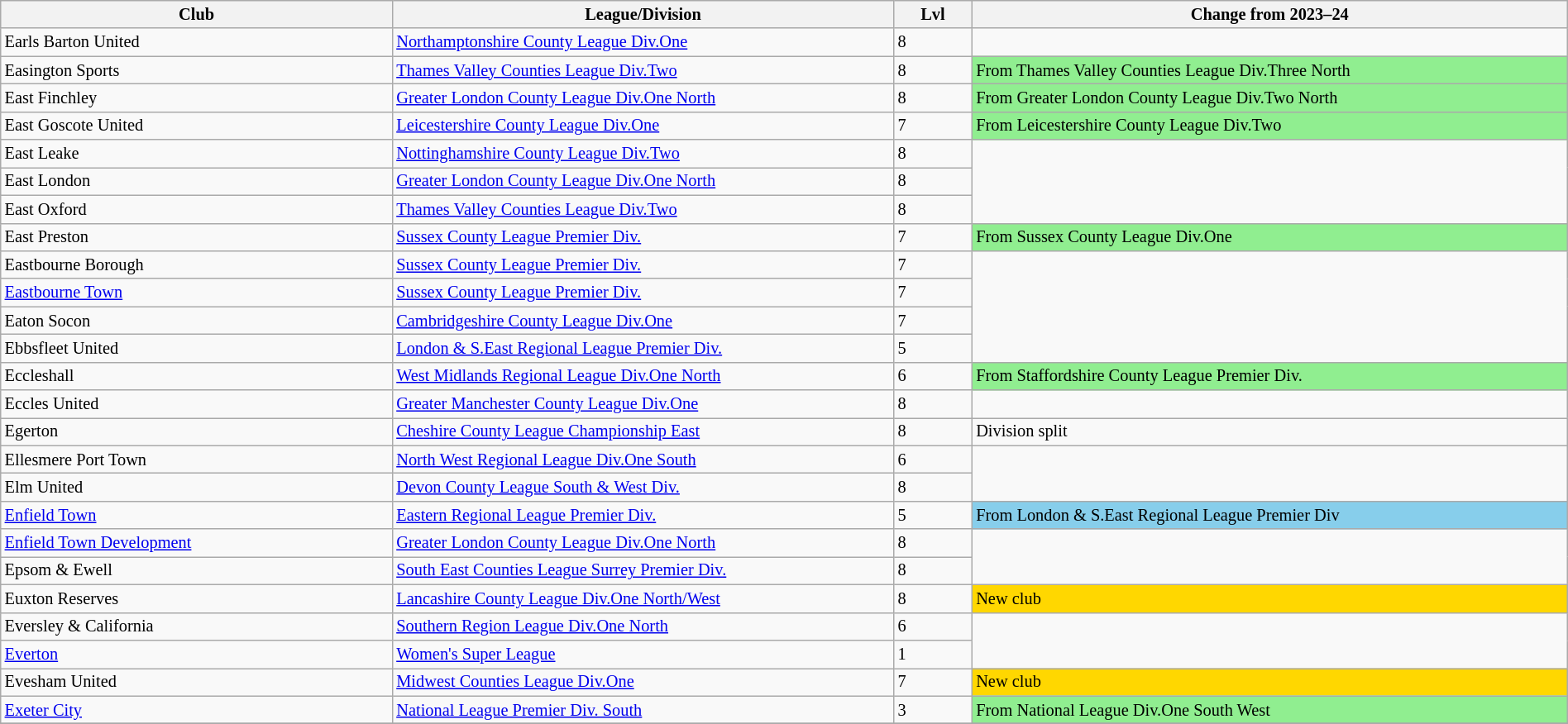<table class="wikitable sortable" width=100% style="font-size:85%">
<tr>
<th width=25%>Club</th>
<th width=32%>League/Division</th>
<th width=5%>Lvl</th>
<th width=38%>Change from 2023–24</th>
</tr>
<tr>
<td>Earls Barton United</td>
<td><a href='#'>Northamptonshire County League Div.One</a></td>
<td>8</td>
</tr>
<tr>
<td>Easington Sports</td>
<td><a href='#'>Thames Valley Counties League Div.Two</a></td>
<td>8</td>
<td style="background:lightgreen">From Thames Valley Counties League Div.Three North</td>
</tr>
<tr>
<td>East Finchley</td>
<td><a href='#'>Greater London County League Div.One North</a></td>
<td>8</td>
<td style="background:lightgreen">From Greater London County League Div.Two North</td>
</tr>
<tr>
<td>East Goscote United</td>
<td><a href='#'>Leicestershire County League Div.One</a></td>
<td>7</td>
<td style="background:lightgreen">From Leicestershire County League Div.Two</td>
</tr>
<tr>
<td>East Leake</td>
<td><a href='#'>Nottinghamshire County League Div.Two</a></td>
<td>8</td>
</tr>
<tr>
<td>East London</td>
<td><a href='#'>Greater London County League Div.One North</a></td>
<td>8</td>
</tr>
<tr>
<td>East Oxford</td>
<td><a href='#'>Thames Valley Counties League Div.Two</a></td>
<td>8</td>
</tr>
<tr>
<td>East Preston</td>
<td><a href='#'>Sussex County League Premier Div.</a></td>
<td>7</td>
<td style="background:lightgreen">From Sussex County League Div.One</td>
</tr>
<tr>
<td>Eastbourne Borough</td>
<td><a href='#'>Sussex County League Premier Div.</a></td>
<td>7</td>
</tr>
<tr>
<td><a href='#'>Eastbourne Town</a></td>
<td><a href='#'>Sussex County League Premier Div.</a></td>
<td>7</td>
</tr>
<tr>
<td>Eaton Socon</td>
<td><a href='#'>Cambridgeshire County League Div.One</a></td>
<td>7</td>
</tr>
<tr>
<td>Ebbsfleet United</td>
<td><a href='#'>London & S.East Regional League Premier Div.</a></td>
<td>5</td>
</tr>
<tr>
<td>Eccleshall</td>
<td><a href='#'>West Midlands Regional League Div.One North</a></td>
<td>6</td>
<td style="background:lightgreen">From Staffordshire County League Premier Div.</td>
</tr>
<tr>
<td>Eccles United</td>
<td><a href='#'>Greater Manchester County League Div.One</a></td>
<td>8</td>
</tr>
<tr>
<td>Egerton</td>
<td><a href='#'>Cheshire County League Championship East</a></td>
<td>8</td>
<td>Division split</td>
</tr>
<tr>
<td>Ellesmere Port Town</td>
<td><a href='#'>North West Regional League Div.One South</a></td>
<td>6</td>
</tr>
<tr>
<td>Elm United</td>
<td><a href='#'>Devon County League South & West Div.</a></td>
<td>8</td>
</tr>
<tr>
<td><a href='#'>Enfield Town</a></td>
<td><a href='#'>Eastern Regional League Premier Div.</a></td>
<td>5</td>
<td style="background:skyblue">From London & S.East Regional League Premier Div</td>
</tr>
<tr>
<td><a href='#'>Enfield Town Development</a></td>
<td><a href='#'>Greater London County League Div.One North</a></td>
<td>8</td>
</tr>
<tr>
<td>Epsom & Ewell</td>
<td><a href='#'>South East Counties League Surrey Premier Div.</a></td>
<td>8</td>
</tr>
<tr>
<td>Euxton Reserves</td>
<td><a href='#'>Lancashire County League Div.One North/West</a></td>
<td>8</td>
<td style="background:gold">New club</td>
</tr>
<tr>
<td>Eversley & California</td>
<td><a href='#'>Southern Region League Div.One North</a></td>
<td>6</td>
</tr>
<tr>
<td><a href='#'>Everton</a></td>
<td><a href='#'>Women's Super League</a></td>
<td>1</td>
</tr>
<tr>
<td>Evesham United</td>
<td><a href='#'>Midwest Counties League Div.One</a></td>
<td>7</td>
<td style="background:gold">New club</td>
</tr>
<tr>
<td><a href='#'>Exeter City</a></td>
<td><a href='#'>National League Premier Div. South</a></td>
<td>3</td>
<td style="background:lightgreen">From National League Div.One South West</td>
</tr>
<tr>
</tr>
</table>
